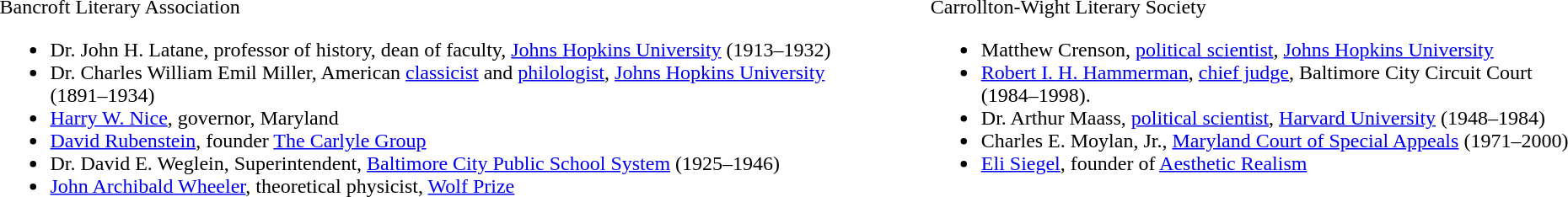<table>
<tr>
<td valign="top"><br>Bancroft Literary Association<ul><li>Dr. John H. Latane, professor of history, dean of faculty, <a href='#'>Johns Hopkins University</a> (1913–1932)</li><li>Dr. Charles William Emil Miller, American <a href='#'>classicist</a> and <a href='#'>philologist</a>, <a href='#'>Johns Hopkins University</a> (1891–1934)</li><li><a href='#'>Harry W. Nice</a>, governor, Maryland</li><li><a href='#'>David Rubenstein</a>, founder <a href='#'>The Carlyle Group</a></li><li>Dr. David E. Weglein, Superintendent, <a href='#'>Baltimore City Public School System</a> (1925–1946)</li><li><a href='#'>John Archibald Wheeler</a>, theoretical physicist, <a href='#'>Wolf Prize</a></li></ul></td>
<td width="50"> </td>
<td valign="top"><br>Carrollton-Wight Literary Society<ul><li>Matthew Crenson, <a href='#'>political scientist</a>, <a href='#'>Johns Hopkins University</a></li><li><a href='#'>Robert I. H. Hammerman</a>, <a href='#'>chief judge</a>, Baltimore City Circuit Court (1984–1998).</li><li>Dr. Arthur Maass, <a href='#'>political scientist</a>, <a href='#'>Harvard University</a> (1948–1984)</li><li>Charles E. Moylan, Jr., <a href='#'>Maryland Court of Special Appeals</a> (1971–2000)</li><li><a href='#'>Eli Siegel</a>, founder of <a href='#'>Aesthetic Realism</a></li></ul></td>
</tr>
</table>
